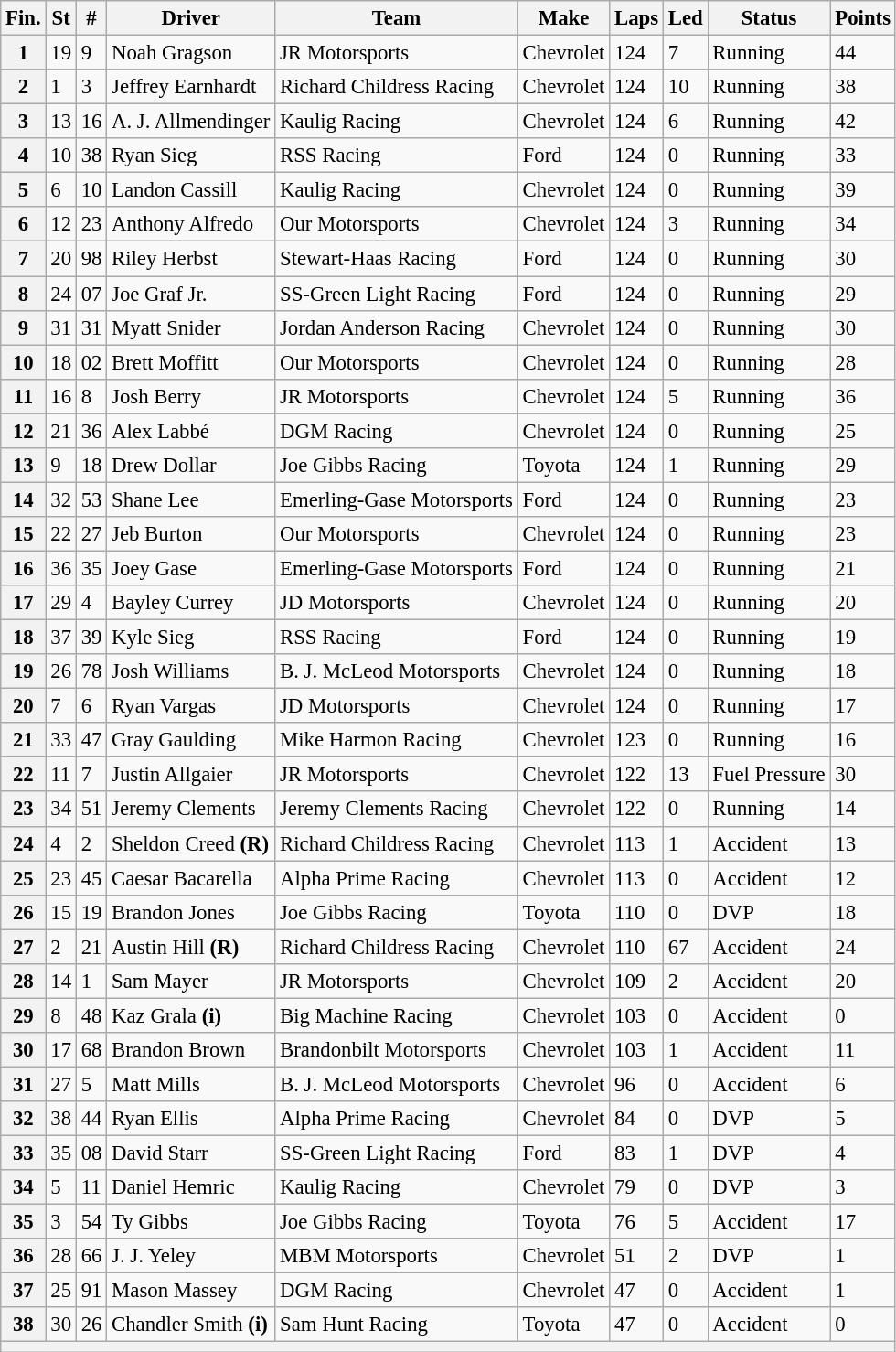<table class="wikitable" style="font-size:95%">
<tr>
<th>Fin.</th>
<th>St</th>
<th>#</th>
<th>Driver</th>
<th>Team</th>
<th>Make</th>
<th>Laps</th>
<th>Led</th>
<th>Status</th>
<th>Points</th>
</tr>
<tr>
<th>1</th>
<td>19</td>
<td>9</td>
<td>Noah Gragson</td>
<td>JR Motorsports</td>
<td>Chevrolet</td>
<td>124</td>
<td>7</td>
<td>Running</td>
<td>44</td>
</tr>
<tr>
<th>2</th>
<td>1</td>
<td>3</td>
<td>Jeffrey Earnhardt</td>
<td>Richard Childress Racing</td>
<td>Chevrolet</td>
<td>124</td>
<td>10</td>
<td>Running</td>
<td>38</td>
</tr>
<tr>
<th>3</th>
<td>13</td>
<td>16</td>
<td>A. J. Allmendinger</td>
<td>Kaulig Racing</td>
<td>Chevrolet</td>
<td>124</td>
<td>6</td>
<td>Running</td>
<td>42</td>
</tr>
<tr>
<th>4</th>
<td>10</td>
<td>38</td>
<td>Ryan Sieg</td>
<td>RSS Racing</td>
<td>Ford</td>
<td>124</td>
<td>0</td>
<td>Running</td>
<td>33</td>
</tr>
<tr>
<th>5</th>
<td>6</td>
<td>10</td>
<td>Landon Cassill</td>
<td>Kaulig Racing</td>
<td>Chevrolet</td>
<td>124</td>
<td>0</td>
<td>Running</td>
<td>39</td>
</tr>
<tr>
<th>6</th>
<td>12</td>
<td>23</td>
<td>Anthony Alfredo</td>
<td>Our Motorsports</td>
<td>Chevrolet</td>
<td>124</td>
<td>3</td>
<td>Running</td>
<td>34</td>
</tr>
<tr>
<th>7</th>
<td>20</td>
<td>98</td>
<td>Riley Herbst</td>
<td>Stewart-Haas Racing</td>
<td>Ford</td>
<td>124</td>
<td>0</td>
<td>Running</td>
<td>30</td>
</tr>
<tr>
<th>8</th>
<td>24</td>
<td>07</td>
<td>Joe Graf Jr.</td>
<td>SS-Green Light Racing</td>
<td>Ford</td>
<td>124</td>
<td>0</td>
<td>Running</td>
<td>29</td>
</tr>
<tr>
<th>9</th>
<td>31</td>
<td>31</td>
<td>Myatt Snider</td>
<td>Jordan Anderson Racing</td>
<td>Chevrolet</td>
<td>124</td>
<td>0</td>
<td>Running</td>
<td>30</td>
</tr>
<tr>
<th>10</th>
<td>18</td>
<td>02</td>
<td>Brett Moffitt</td>
<td>Our Motorsports</td>
<td>Chevrolet</td>
<td>124</td>
<td>0</td>
<td>Running</td>
<td>28</td>
</tr>
<tr>
<th>11</th>
<td>16</td>
<td>8</td>
<td>Josh Berry</td>
<td>JR Motorsports</td>
<td>Chevrolet</td>
<td>124</td>
<td>5</td>
<td>Running</td>
<td>36</td>
</tr>
<tr>
<th>12</th>
<td>21</td>
<td>36</td>
<td>Alex Labbé</td>
<td>DGM Racing</td>
<td>Chevrolet</td>
<td>124</td>
<td>0</td>
<td>Running</td>
<td>25</td>
</tr>
<tr>
<th>13</th>
<td>9</td>
<td>18</td>
<td>Drew Dollar</td>
<td>Joe Gibbs Racing</td>
<td>Toyota</td>
<td>124</td>
<td>1</td>
<td>Running</td>
<td>29</td>
</tr>
<tr>
<th>14</th>
<td>32</td>
<td>53</td>
<td>Shane Lee</td>
<td>Emerling-Gase Motorsports</td>
<td>Ford</td>
<td>124</td>
<td>0</td>
<td>Running</td>
<td>23</td>
</tr>
<tr>
<th>15</th>
<td>22</td>
<td>27</td>
<td>Jeb Burton</td>
<td>Our Motorsports</td>
<td>Chevrolet</td>
<td>124</td>
<td>0</td>
<td>Running</td>
<td>23</td>
</tr>
<tr>
<th>16</th>
<td>36</td>
<td>35</td>
<td>Joey Gase</td>
<td>Emerling-Gase Motorsports</td>
<td>Ford</td>
<td>124</td>
<td>0</td>
<td>Running</td>
<td>21</td>
</tr>
<tr>
<th>17</th>
<td>29</td>
<td>4</td>
<td>Bayley Currey</td>
<td>JD Motorsports</td>
<td>Chevrolet</td>
<td>124</td>
<td>0</td>
<td>Running</td>
<td>20</td>
</tr>
<tr>
<th>18</th>
<td>37</td>
<td>39</td>
<td>Kyle Sieg</td>
<td>RSS Racing</td>
<td>Ford</td>
<td>124</td>
<td>0</td>
<td>Running</td>
<td>19</td>
</tr>
<tr>
<th>19</th>
<td>26</td>
<td>78</td>
<td>Josh Williams</td>
<td>B. J. McLeod Motorsports</td>
<td>Chevrolet</td>
<td>124</td>
<td>0</td>
<td>Running</td>
<td>18</td>
</tr>
<tr>
<th>20</th>
<td>7</td>
<td>6</td>
<td>Ryan Vargas</td>
<td>JD Motorsports</td>
<td>Chevrolet</td>
<td>124</td>
<td>0</td>
<td>Running</td>
<td>17</td>
</tr>
<tr>
<th>21</th>
<td>33</td>
<td>47</td>
<td>Gray Gaulding</td>
<td>Mike Harmon Racing</td>
<td>Chevrolet</td>
<td>123</td>
<td>0</td>
<td>Running</td>
<td>16</td>
</tr>
<tr>
<th>22</th>
<td>11</td>
<td>7</td>
<td>Justin Allgaier</td>
<td>JR Motorsports</td>
<td>Chevrolet</td>
<td>122</td>
<td>13</td>
<td>Fuel Pressure</td>
<td>30</td>
</tr>
<tr>
<th>23</th>
<td>34</td>
<td>51</td>
<td>Jeremy Clements</td>
<td>Jeremy Clements Racing</td>
<td>Chevrolet</td>
<td>122</td>
<td>0</td>
<td>Running</td>
<td>14</td>
</tr>
<tr>
<th>24</th>
<td>4</td>
<td>2</td>
<td>Sheldon Creed <strong>(R)</strong></td>
<td>Richard Childress Racing</td>
<td>Chevrolet</td>
<td>113</td>
<td>1</td>
<td>Accident</td>
<td>13</td>
</tr>
<tr>
<th>25</th>
<td>23</td>
<td>45</td>
<td>Caesar Bacarella</td>
<td>Alpha Prime Racing</td>
<td>Chevrolet</td>
<td>113</td>
<td>0</td>
<td>Accident</td>
<td>12</td>
</tr>
<tr>
<th>26</th>
<td>15</td>
<td>19</td>
<td>Brandon Jones</td>
<td>Joe Gibbs Racing</td>
<td>Toyota</td>
<td>110</td>
<td>0</td>
<td>DVP</td>
<td>18</td>
</tr>
<tr>
<th>27</th>
<td>2</td>
<td>21</td>
<td>Austin Hill <strong>(R)</strong></td>
<td>Richard Childress Racing</td>
<td>Chevrolet</td>
<td>110</td>
<td>67</td>
<td>Accident</td>
<td>24</td>
</tr>
<tr>
<th>28</th>
<td>14</td>
<td>1</td>
<td>Sam Mayer</td>
<td>JR Motorsports</td>
<td>Chevrolet</td>
<td>109</td>
<td>2</td>
<td>Accident</td>
<td>20</td>
</tr>
<tr>
<th>29</th>
<td>8</td>
<td>48</td>
<td>Kaz Grala <strong>(i)</strong></td>
<td>Big Machine Racing</td>
<td>Chevrolet</td>
<td>103</td>
<td>0</td>
<td>Accident</td>
<td>0</td>
</tr>
<tr>
<th>30</th>
<td>17</td>
<td>68</td>
<td>Brandon Brown</td>
<td>Brandonbilt Motorsports</td>
<td>Chevrolet</td>
<td>103</td>
<td>1</td>
<td>Accident</td>
<td>11</td>
</tr>
<tr>
<th>31</th>
<td>27</td>
<td>5</td>
<td>Matt Mills</td>
<td>B. J. McLeod Motorsports</td>
<td>Chevrolet</td>
<td>96</td>
<td>0</td>
<td>Accident</td>
<td>6</td>
</tr>
<tr>
<th>32</th>
<td>38</td>
<td>44</td>
<td>Ryan Ellis</td>
<td>Alpha Prime Racing</td>
<td>Chevrolet</td>
<td>84</td>
<td>0</td>
<td>DVP</td>
<td>5</td>
</tr>
<tr>
<th>33</th>
<td>35</td>
<td>08</td>
<td>David Starr</td>
<td>SS-Green Light Racing</td>
<td>Ford</td>
<td>83</td>
<td>1</td>
<td>DVP</td>
<td>4</td>
</tr>
<tr>
<th>34</th>
<td>5</td>
<td>11</td>
<td>Daniel Hemric</td>
<td>Kaulig Racing</td>
<td>Chevrolet</td>
<td>79</td>
<td>0</td>
<td>DVP</td>
<td>3</td>
</tr>
<tr>
<th>35</th>
<td>3</td>
<td>54</td>
<td>Ty Gibbs</td>
<td>Joe Gibbs Racing</td>
<td>Toyota</td>
<td>76</td>
<td>5</td>
<td>Accident</td>
<td>17</td>
</tr>
<tr>
<th>36</th>
<td>28</td>
<td>66</td>
<td>J. J. Yeley</td>
<td>MBM Motorsports</td>
<td>Chevrolet</td>
<td>51</td>
<td>2</td>
<td>DVP</td>
<td>1</td>
</tr>
<tr>
<th>37</th>
<td>25</td>
<td>91</td>
<td>Mason Massey</td>
<td>DGM Racing</td>
<td>Chevrolet</td>
<td>47</td>
<td>0</td>
<td>Accident</td>
<td>1</td>
</tr>
<tr>
<th>38</th>
<td>30</td>
<td>26</td>
<td>Chandler Smith <strong>(i)</strong></td>
<td>Sam Hunt Racing</td>
<td>Toyota</td>
<td>47</td>
<td>0</td>
<td>Accident</td>
<td>0</td>
</tr>
<tr>
<th colspan="10"></th>
</tr>
</table>
